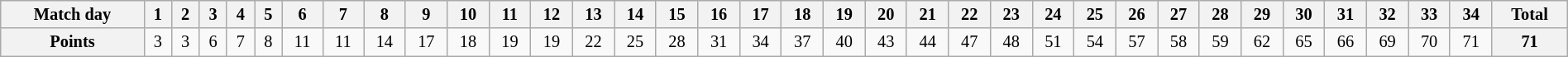<table class="wikitable" style="width:100%; font-size:85%;">
<tr valign=top>
<th align=center>Match day</th>
<th align=center>1</th>
<th align=center>2</th>
<th align=center>3</th>
<th align=center>4</th>
<th align=center>5</th>
<th align=center>6</th>
<th align=center>7</th>
<th align=center>8</th>
<th align=center>9</th>
<th align=center>10</th>
<th align=center>11</th>
<th align=center>12</th>
<th align=center>13</th>
<th align=center>14</th>
<th align=center>15</th>
<th align=center>16</th>
<th align=center>17</th>
<th align=center>18</th>
<th align=center>19</th>
<th align=center>20</th>
<th align=center>21</th>
<th align=center>22</th>
<th align=center>23</th>
<th align=center>24</th>
<th align=center>25</th>
<th align=center>26</th>
<th align=center>27</th>
<th align=center>28</th>
<th align=center>29</th>
<th align=center>30</th>
<th align=center>31</th>
<th align=center>32</th>
<th align=center>33</th>
<th align=center>34</th>
<th align=center>Total</th>
</tr>
<tr>
<th align=center>Points</th>
<td align=center>3</td>
<td align=center>3</td>
<td align=center>6</td>
<td align=center>7</td>
<td align=center>8</td>
<td align=center>11</td>
<td align=center>11</td>
<td align=center>14</td>
<td align=center>17</td>
<td align=center>18</td>
<td align=center>19</td>
<td align=center>19</td>
<td align=center>22</td>
<td align=center>25</td>
<td align=center>28</td>
<td align=center>31</td>
<td align=center>34</td>
<td align=center>37</td>
<td align=center>40</td>
<td align=center>43</td>
<td align=center>44</td>
<td align=center>47</td>
<td align=center>48</td>
<td align=center>51</td>
<td align=center>54</td>
<td align=center>57</td>
<td align=center>58</td>
<td align=center>59</td>
<td align=center>62</td>
<td align=center>65</td>
<td align=center>66</td>
<td align=center>69</td>
<td align=center>70</td>
<td align=center>71</td>
<th align=center>71</th>
</tr>
</table>
